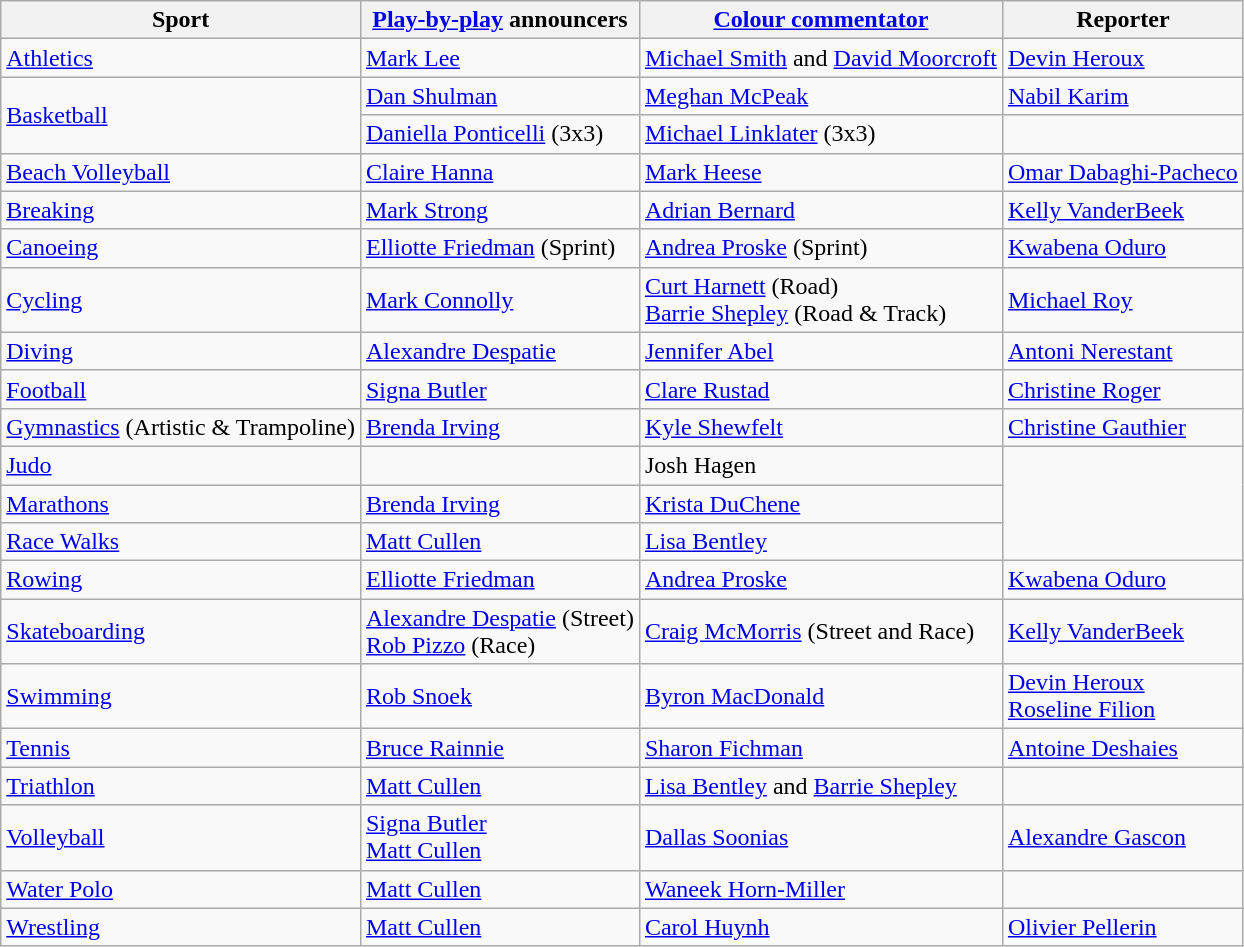<table class="wikitable">
<tr>
<th>Sport</th>
<th><a href='#'>Play-by-play</a> announcers</th>
<th><a href='#'>Colour commentator</a></th>
<th>Reporter</th>
</tr>
<tr>
<td><a href='#'>Athletics</a></td>
<td><a href='#'>Mark Lee</a></td>
<td><a href='#'>Michael Smith</a> and <a href='#'>David Moorcroft</a></td>
<td><a href='#'>Devin Heroux</a></td>
</tr>
<tr>
<td rowspan="2"><a href='#'>Basketball</a></td>
<td><a href='#'>Dan Shulman</a></td>
<td><a href='#'>Meghan McPeak</a></td>
<td><a href='#'>Nabil Karim</a></td>
</tr>
<tr>
<td><a href='#'>Daniella Ponticelli</a> (3x3)</td>
<td><a href='#'>Michael Linklater</a> (3x3)</td>
</tr>
<tr>
<td><a href='#'>Beach Volleyball</a></td>
<td><a href='#'>Claire Hanna</a></td>
<td><a href='#'>Mark Heese</a></td>
<td><a href='#'>Omar Dabaghi-Pacheco</a></td>
</tr>
<tr>
<td><a href='#'>Breaking</a></td>
<td><a href='#'>Mark Strong</a></td>
<td><a href='#'>Adrian Bernard</a></td>
<td><a href='#'>Kelly VanderBeek</a></td>
</tr>
<tr>
<td><a href='#'>Canoeing</a></td>
<td><a href='#'>Elliotte Friedman</a> (Sprint)</td>
<td><a href='#'>Andrea Proske</a> (Sprint)</td>
<td><a href='#'>Kwabena Oduro</a></td>
</tr>
<tr>
<td><a href='#'>Cycling</a></td>
<td><a href='#'>Mark Connolly</a></td>
<td><a href='#'>Curt Harnett</a> (Road)<br><a href='#'>Barrie Shepley</a> (Road & Track)</td>
<td><a href='#'>Michael Roy</a></td>
</tr>
<tr>
<td><a href='#'>Diving</a></td>
<td><a href='#'>Alexandre Despatie</a></td>
<td><a href='#'>Jennifer Abel</a></td>
<td><a href='#'>Antoni Nerestant</a></td>
</tr>
<tr>
<td><a href='#'>Football</a></td>
<td><a href='#'>Signa Butler</a></td>
<td><a href='#'>Clare Rustad</a></td>
<td><a href='#'>Christine Roger</a></td>
</tr>
<tr>
<td><a href='#'>Gymnastics</a> (Artistic & Trampoline)</td>
<td><a href='#'>Brenda Irving</a></td>
<td><a href='#'>Kyle Shewfelt</a></td>
<td><a href='#'>Christine Gauthier</a></td>
</tr>
<tr>
<td><a href='#'>Judo</a></td>
<td></td>
<td>Josh Hagen</td>
</tr>
<tr>
<td><a href='#'>Marathons</a></td>
<td><a href='#'>Brenda Irving</a></td>
<td><a href='#'>Krista DuChene</a></td>
</tr>
<tr>
<td><a href='#'>Race Walks</a></td>
<td><a href='#'>Matt Cullen</a></td>
<td><a href='#'>Lisa Bentley</a></td>
</tr>
<tr>
<td><a href='#'>Rowing</a></td>
<td><a href='#'>Elliotte Friedman</a></td>
<td><a href='#'>Andrea Proske</a></td>
<td><a href='#'>Kwabena Oduro</a></td>
</tr>
<tr>
<td><a href='#'>Skateboarding</a></td>
<td><a href='#'>Alexandre Despatie</a> (Street)<br><a href='#'>Rob Pizzo</a> (Race)</td>
<td><a href='#'>Craig McMorris</a> (Street and Race)</td>
<td><a href='#'>Kelly VanderBeek</a></td>
</tr>
<tr>
<td><a href='#'>Swimming</a></td>
<td><a href='#'>Rob Snoek</a></td>
<td><a href='#'>Byron MacDonald</a></td>
<td><a href='#'>Devin Heroux</a><br><a href='#'>Roseline Filion</a></td>
</tr>
<tr>
<td><a href='#'>Tennis</a></td>
<td><a href='#'>Bruce Rainnie</a></td>
<td><a href='#'>Sharon Fichman</a></td>
<td><a href='#'>Antoine Deshaies</a></td>
</tr>
<tr>
<td><a href='#'>Triathlon</a></td>
<td><a href='#'>Matt Cullen</a></td>
<td><a href='#'>Lisa Bentley</a> and <a href='#'>Barrie Shepley</a></td>
</tr>
<tr>
<td><a href='#'>Volleyball</a></td>
<td><a href='#'>Signa Butler</a><br><a href='#'>Matt Cullen</a></td>
<td><a href='#'>Dallas Soonias</a></td>
<td><a href='#'>Alexandre Gascon</a></td>
</tr>
<tr>
<td><a href='#'>Water Polo</a></td>
<td><a href='#'>Matt Cullen</a></td>
<td><a href='#'>Waneek Horn-Miller</a></td>
</tr>
<tr>
<td><a href='#'>Wrestling</a></td>
<td><a href='#'>Matt Cullen</a></td>
<td><a href='#'>Carol Huynh</a></td>
<td><a href='#'>Olivier Pellerin</a></td>
</tr>
</table>
